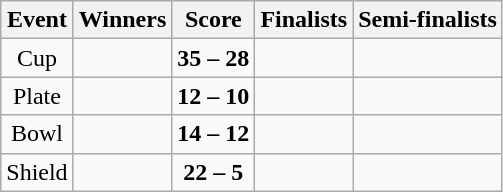<table class="wikitable" style="text-align: center">
<tr>
<th>Event</th>
<th>Winners</th>
<th>Score</th>
<th>Finalists</th>
<th>Semi-finalists</th>
</tr>
<tr>
<td>Cup</td>
<td align=left><strong></strong></td>
<td><strong>35 – 28</strong></td>
<td align=left></td>
<td align=left><br></td>
</tr>
<tr>
<td>Plate</td>
<td align=left><strong></strong></td>
<td><strong>12 – 10</strong></td>
<td align=left></td>
<td align=left><br></td>
</tr>
<tr>
<td>Bowl</td>
<td align=left><strong></strong></td>
<td><strong>14 – 12</strong></td>
<td align=left></td>
<td align=left><br></td>
</tr>
<tr>
<td>Shield</td>
<td align=left><strong></strong></td>
<td><strong>22 – 5</strong></td>
<td align=left></td>
<td align=left><br></td>
</tr>
</table>
